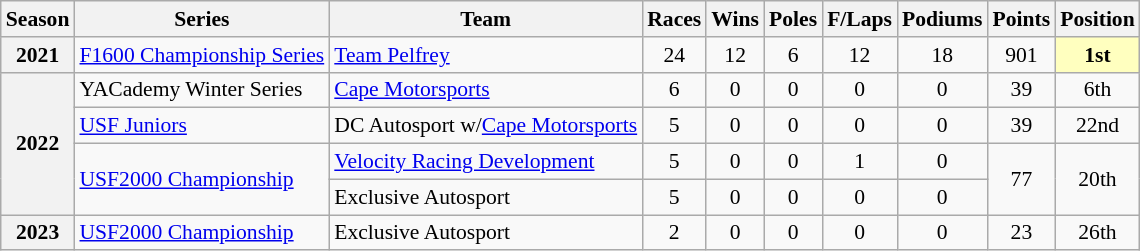<table class="wikitable" style="font-size: 90%; text-align:center">
<tr>
<th>Season</th>
<th>Series</th>
<th>Team</th>
<th>Races</th>
<th>Wins</th>
<th><strong>Poles</strong></th>
<th>F/Laps</th>
<th>Podiums</th>
<th>Points</th>
<th>Position</th>
</tr>
<tr>
<th>2021</th>
<td align="left"><a href='#'>F1600 Championship Series</a></td>
<td align="left"><a href='#'>Team Pelfrey</a></td>
<td>24</td>
<td>12</td>
<td>6</td>
<td>12</td>
<td>18</td>
<td>901</td>
<td style="background:#FFFFBF;"><strong>1st</strong></td>
</tr>
<tr>
<th rowspan="4">2022</th>
<td align="left">YACademy Winter Series</td>
<td align="left"><a href='#'>Cape Motorsports</a></td>
<td>6</td>
<td>0</td>
<td>0</td>
<td>0</td>
<td>0</td>
<td>39</td>
<td>6th</td>
</tr>
<tr>
<td align="left"><a href='#'>USF Juniors</a></td>
<td align="left">DC Autosport w/<a href='#'>Cape Motorsports</a></td>
<td>5</td>
<td>0</td>
<td>0</td>
<td>0</td>
<td>0</td>
<td>39</td>
<td>22nd</td>
</tr>
<tr>
<td rowspan="2" align="left"><a href='#'>USF2000 Championship</a></td>
<td align="left"><a href='#'>Velocity Racing Development</a></td>
<td>5</td>
<td>0</td>
<td>0</td>
<td>1</td>
<td>0</td>
<td rowspan="2">77</td>
<td rowspan="2">20th</td>
</tr>
<tr>
<td align="left">Exclusive Autosport</td>
<td>5</td>
<td>0</td>
<td>0</td>
<td>0</td>
<td>0</td>
</tr>
<tr>
<th>2023</th>
<td align=left><a href='#'>USF2000 Championship</a></td>
<td align=left>Exclusive Autosport</td>
<td>2</td>
<td>0</td>
<td>0</td>
<td>0</td>
<td>0</td>
<td>23</td>
<td>26th</td>
</tr>
</table>
